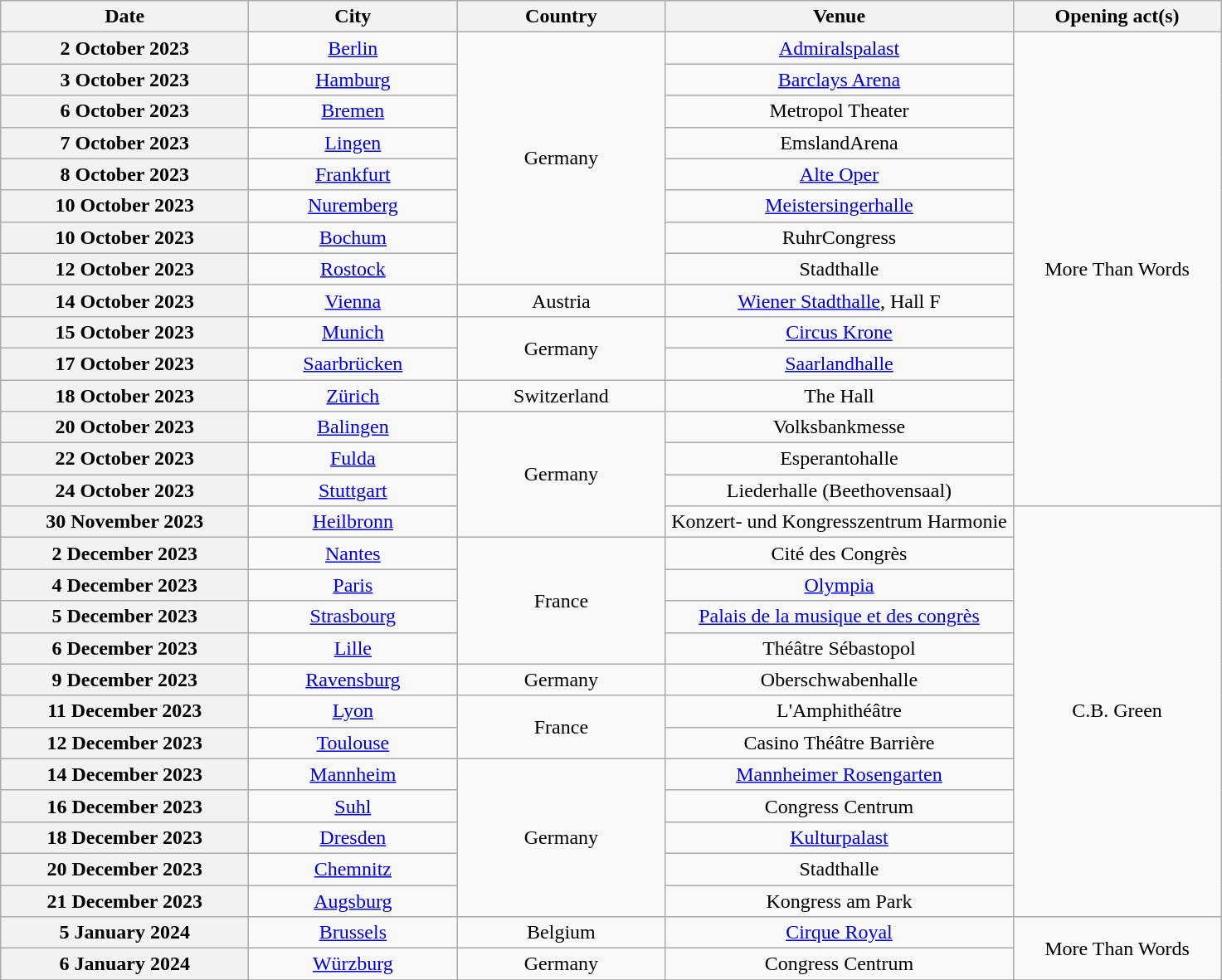<table class="wikitable plainrowheaders" style="text-align:center;">
<tr>
<th scope="col" style="width:12em;">Date</th>
<th scope="col" style="width:10em;">City</th>
<th scope="col" style="width:10em;">Country</th>
<th scope="col" style="width:17em;">Venue</th>
<th scope="col" style="width:10em;">Opening act(s)</th>
</tr>
<tr>
<th scope="row" style="text-align:center;">2 October 2023</th>
<td><a href='#'>Berlin</a></td>
<td rowspan="8">Germany</td>
<td><a href='#'>Admiralspalast</a></td>
<td rowspan="15">More Than Words</td>
</tr>
<tr>
<th scope="row" style="text-align:center;">3 October 2023</th>
<td><a href='#'>Hamburg</a></td>
<td><a href='#'>Barclays Arena</a></td>
</tr>
<tr>
<th scope="row" style="text-align:center;">6 October 2023</th>
<td><a href='#'>Bremen</a></td>
<td>Metropol Theater</td>
</tr>
<tr>
<th scope="row" style="text-align:center;">7 October 2023</th>
<td><a href='#'>Lingen</a></td>
<td>EmslandArena</td>
</tr>
<tr>
<th scope="row" style="text-align:center;">8 October 2023</th>
<td><a href='#'>Frankfurt</a></td>
<td><a href='#'>Alte Oper</a></td>
</tr>
<tr>
<th scope="row" style="text-align:center;">10 October 2023</th>
<td><a href='#'>Nuremberg</a></td>
<td><a href='#'>Meistersingerhalle</a></td>
</tr>
<tr>
<th scope="row" style="text-align:center;">10 October 2023</th>
<td><a href='#'>Bochum</a></td>
<td>RuhrCongress</td>
</tr>
<tr>
<th scope="row" style="text-align:center;">12 October 2023</th>
<td><a href='#'>Rostock</a></td>
<td>Stadthalle</td>
</tr>
<tr>
<th scope="row" style="text-align:center;">14 October 2023</th>
<td><a href='#'>Vienna</a></td>
<td>Austria</td>
<td><a href='#'>Wiener Stadthalle</a>, Hall F</td>
</tr>
<tr>
<th scope="row" style="text-align:center;">15 October 2023</th>
<td><a href='#'>Munich</a></td>
<td rowspan="2">Germany</td>
<td><a href='#'>Circus Krone</a></td>
</tr>
<tr>
<th scope="row" style="text-align:center;">17 October 2023</th>
<td><a href='#'>Saarbrücken</a></td>
<td><a href='#'>Saarlandhalle</a></td>
</tr>
<tr>
<th scope="row" style="text-align:center;">18 October 2023</th>
<td><a href='#'>Zürich</a></td>
<td>Switzerland</td>
<td>The Hall</td>
</tr>
<tr>
<th scope="row" style="text-align:center;">20 October 2023</th>
<td><a href='#'>Balingen</a></td>
<td rowspan="4">Germany</td>
<td>Volksbankmesse</td>
</tr>
<tr>
<th scope="row" style="text-align:center;">22 October 2023</th>
<td><a href='#'>Fulda</a></td>
<td>Esperantohalle</td>
</tr>
<tr>
<th scope="row" style="text-align:center;">24 October 2023</th>
<td><a href='#'>Stuttgart</a></td>
<td>Liederhalle (Beethovensaal)</td>
</tr>
<tr>
<th scope="row" style="text-align:center;">30 November 2023</th>
<td><a href='#'>Heilbronn</a></td>
<td>Konzert- und Kongresszentrum Harmonie</td>
<td rowspan="13">C.B. Green</td>
</tr>
<tr>
<th scope="row" style="text-align:center;">2 December 2023</th>
<td><a href='#'>Nantes</a></td>
<td rowspan="4">France</td>
<td>Cité des Congrès</td>
</tr>
<tr>
<th scope="row" style="text-align:center;">4 December 2023</th>
<td><a href='#'>Paris</a></td>
<td><a href='#'>Olympia</a></td>
</tr>
<tr>
<th scope="row" style="text-align:center;">5 December 2023</th>
<td><a href='#'>Strasbourg</a></td>
<td><a href='#'>Palais de la musique et des congrès</a></td>
</tr>
<tr>
<th scope="row" style="text-align:center;">6 December 2023</th>
<td><a href='#'>Lille</a></td>
<td>Théâtre Sébastopol</td>
</tr>
<tr>
<th scope="row" style="text-align:center;">9 December 2023</th>
<td><a href='#'>Ravensburg</a></td>
<td>Germany</td>
<td>Oberschwabenhalle</td>
</tr>
<tr>
<th scope="row" style="text-align:center;">11 December 2023</th>
<td><a href='#'>Lyon</a></td>
<td rowspan="2">France</td>
<td>L'Amphithéâtre</td>
</tr>
<tr>
<th scope="row" style="text-align:center;">12 December 2023</th>
<td><a href='#'>Toulouse</a></td>
<td>Casino Théâtre Barrière</td>
</tr>
<tr>
<th scope="row" style="text-align:center;">14 December 2023</th>
<td><a href='#'>Mannheim</a></td>
<td rowspan="5">Germany</td>
<td><a href='#'>Mannheimer Rosengarten</a></td>
</tr>
<tr>
<th scope="row" style="text-align:center;">16 December 2023</th>
<td><a href='#'>Suhl</a></td>
<td>Congress Centrum</td>
</tr>
<tr>
<th scope="row" style="text-align:center;">18 December 2023</th>
<td><a href='#'>Dresden</a></td>
<td><a href='#'>Kulturpalast</a></td>
</tr>
<tr>
<th scope="row" style="text-align:center;">20 December 2023</th>
<td><a href='#'>Chemnitz</a></td>
<td>Stadthalle</td>
</tr>
<tr>
<th scope="row" style="text-align:center;">21 December 2023</th>
<td><a href='#'>Augsburg</a></td>
<td>Kongress am Park</td>
</tr>
<tr>
<th scope="row" style="text-align:center;">5 January 2024</th>
<td><a href='#'>Brussels</a></td>
<td>Belgium</td>
<td><a href='#'>Cirque Royal</a></td>
<td rowspan="2">More Than Words</td>
</tr>
<tr>
<th scope="row" style="text-align:center;">6 January 2024</th>
<td><a href='#'>Würzburg</a></td>
<td>Germany</td>
<td>Congress Centrum</td>
</tr>
<tr>
</tr>
</table>
